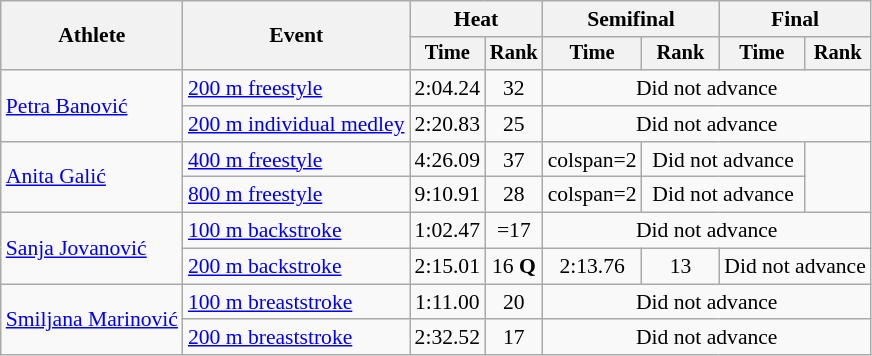<table class=wikitable style="font-size:90%">
<tr>
<th rowspan="2">Athlete</th>
<th rowspan="2">Event</th>
<th colspan="2">Heat</th>
<th colspan="2">Semifinal</th>
<th colspan="2">Final</th>
</tr>
<tr style="font-size:95%">
<th>Time</th>
<th>Rank</th>
<th>Time</th>
<th>Rank</th>
<th>Time</th>
<th>Rank</th>
</tr>
<tr align=center>
<td align=left rowspan=2><a href='#'>Petra Banović</a></td>
<td align=left><a href='#'>200 m freestyle</a></td>
<td>2:04.24</td>
<td>32</td>
<td colspan=4>Did not advance</td>
</tr>
<tr align=center>
<td align=left><a href='#'>200 m individual medley</a></td>
<td>2:20.83</td>
<td>25</td>
<td colspan=4>Did not advance</td>
</tr>
<tr align=center>
<td align=left rowspan=2><a href='#'>Anita Galić</a></td>
<td align=left><a href='#'>400 m freestyle</a></td>
<td>4:26.09</td>
<td>37</td>
<td>colspan=2 </td>
<td colspan=2>Did not advance</td>
</tr>
<tr align=center>
<td align=left><a href='#'>800 m freestyle</a></td>
<td>9:10.91</td>
<td>28</td>
<td>colspan=2 </td>
<td colspan=2>Did not advance</td>
</tr>
<tr align=center>
<td align=left rowspan=2><a href='#'>Sanja Jovanović</a></td>
<td align=left><a href='#'>100 m backstroke</a></td>
<td>1:02.47</td>
<td>=17</td>
<td colspan=4>Did not advance</td>
</tr>
<tr align=center>
<td align=left><a href='#'>200 m backstroke</a></td>
<td>2:15.01</td>
<td>16 <strong>Q</strong></td>
<td>2:13.76</td>
<td>13</td>
<td colspan=2>Did not advance</td>
</tr>
<tr align=center>
<td align=left rowspan=2><a href='#'>Smiljana Marinović</a></td>
<td align=left><a href='#'>100 m breaststroke</a></td>
<td>1:11.00</td>
<td>20</td>
<td colspan=4>Did not advance</td>
</tr>
<tr align=center>
<td align=left><a href='#'>200 m breaststroke</a></td>
<td>2:32.52</td>
<td>17</td>
<td colspan=4>Did not advance</td>
</tr>
</table>
